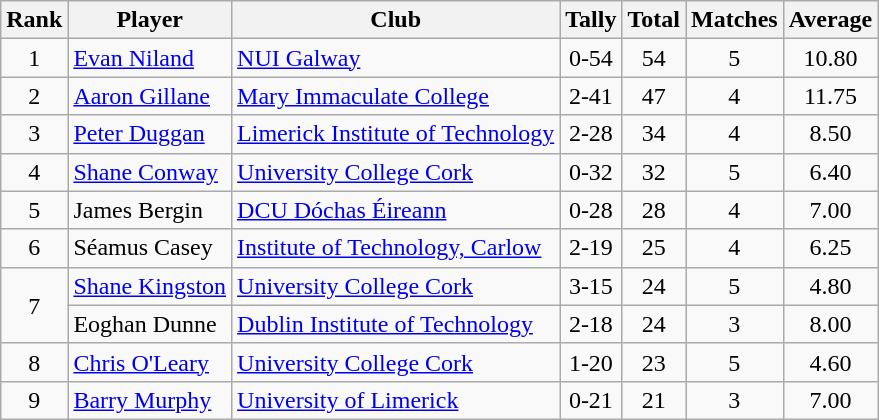<table class="wikitable">
<tr>
<th>Rank</th>
<th>Player</th>
<th>Club</th>
<th>Tally</th>
<th>Total</th>
<th>Matches</th>
<th>Average</th>
</tr>
<tr>
<td rowspan=1 align=center>1</td>
<td><a href='#'>Evan Niland</a></td>
<td><a href='#'>NUI Galway</a></td>
<td align=center>0-54</td>
<td align=center>54</td>
<td align=center>5</td>
<td align=center>10.80</td>
</tr>
<tr>
<td rowspan=1 align=center>2</td>
<td><a href='#'>Aaron Gillane</a></td>
<td><a href='#'>Mary Immaculate College</a></td>
<td align=center>2-41</td>
<td align=center>47</td>
<td align=center>4</td>
<td align=center>11.75</td>
</tr>
<tr>
<td rowspan=1 align=center>3</td>
<td><a href='#'>Peter Duggan</a></td>
<td><a href='#'>Limerick Institute of Technology</a></td>
<td align=center>2-28</td>
<td align=center>34</td>
<td align=center>4</td>
<td align=center>8.50</td>
</tr>
<tr>
<td rowspan=1 align=center>4</td>
<td><a href='#'>Shane Conway</a></td>
<td><a href='#'>University College Cork</a></td>
<td align=center>0-32</td>
<td align=center>32</td>
<td align=center>5</td>
<td align=center>6.40</td>
</tr>
<tr>
<td rowspan=1 align=center>5</td>
<td>James Bergin</td>
<td><a href='#'>DCU Dóchas Éireann</a></td>
<td align=center>0-28</td>
<td align=center>28</td>
<td align=center>4</td>
<td align=center>7.00</td>
</tr>
<tr>
<td rowspan=1 align=center>6</td>
<td>Séamus Casey</td>
<td><a href='#'>Institute of Technology, Carlow</a></td>
<td align=center>2-19</td>
<td align=center>25</td>
<td align=center>4</td>
<td align=center>6.25</td>
</tr>
<tr>
<td rowspan=2 align=center>7</td>
<td><a href='#'>Shane Kingston</a></td>
<td><a href='#'>University College Cork</a></td>
<td align=center>3-15</td>
<td align=center>24</td>
<td align=center>5</td>
<td align=center>4.80</td>
</tr>
<tr>
<td>Eoghan Dunne</td>
<td><a href='#'>Dublin Institute of Technology</a></td>
<td align=center>2-18</td>
<td align=center>24</td>
<td align=center>3</td>
<td align=center>8.00</td>
</tr>
<tr>
<td rowspan=1 align=center>8</td>
<td><a href='#'>Chris O'Leary</a></td>
<td><a href='#'>University College Cork</a></td>
<td align=center>1-20</td>
<td align=center>23</td>
<td align=center>5</td>
<td align=center>4.60</td>
</tr>
<tr>
<td rowspan=1 align=center>9</td>
<td><a href='#'>Barry Murphy</a></td>
<td><a href='#'>University of Limerick</a></td>
<td align=center>0-21</td>
<td align=center>21</td>
<td align=center>3</td>
<td align=center>7.00</td>
</tr>
</table>
